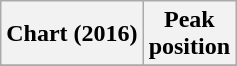<table class="wikitable sortable plainrowheaders">
<tr>
<th>Chart (2016)</th>
<th>Peak<br>position</th>
</tr>
<tr>
</tr>
</table>
